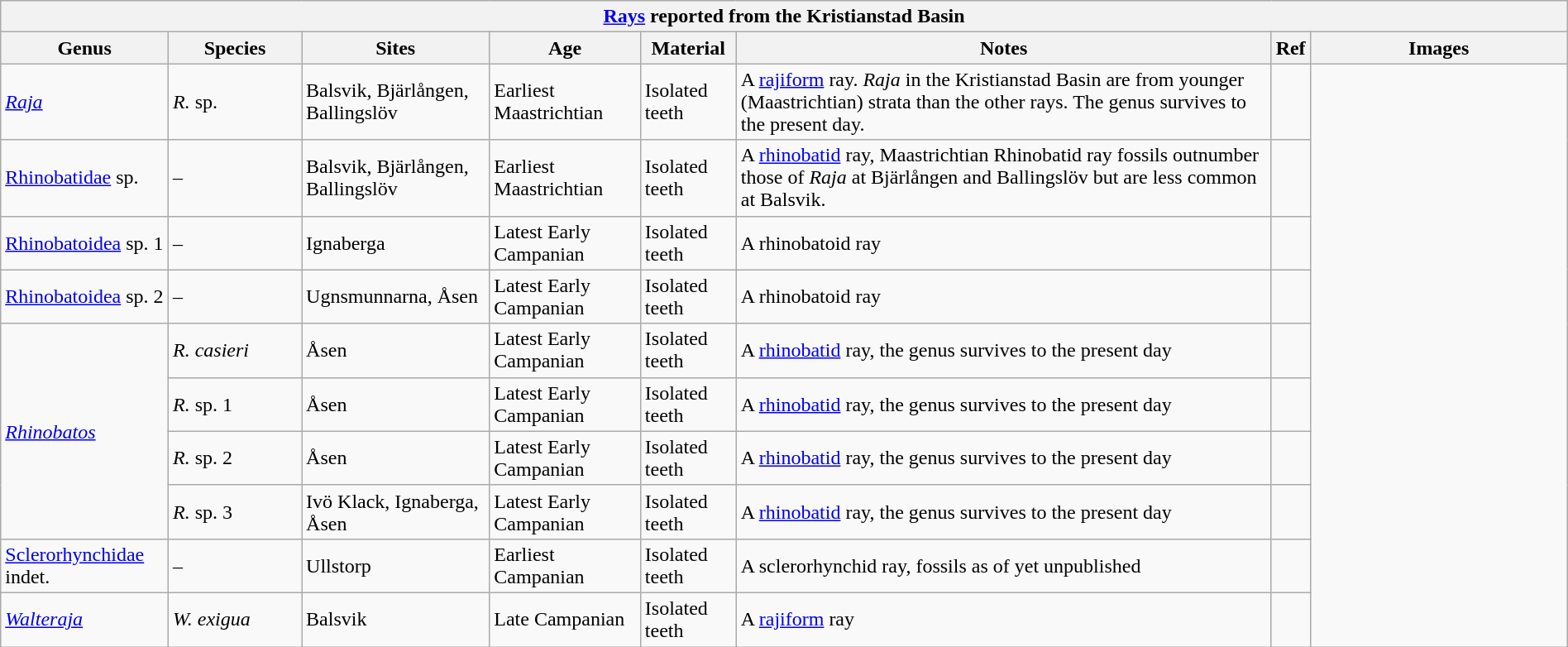<table class="wikitable sortable mw-collapsible" style="width:100%">
<tr>
<th colspan="8" style="text-align:center;"><strong><a href='#'>Rays</a> reported from the Kristianstad Basin</strong></th>
</tr>
<tr>
<th>Genus</th>
<th width="100px">Species</th>
<th>Sites</th>
<th>Age</th>
<th>Material</th>
<th>Notes</th>
<th>Ref</th>
<th width="200px">Images</th>
</tr>
<tr>
<td><em><a href='#'>Raja</a></em></td>
<td><em>R.</em> sp.</td>
<td>Balsvik, Bjärlången, Ballingslöv</td>
<td>Earliest Maastrichtian</td>
<td>Isolated teeth</td>
<td>A <a href='#'>rajiform</a> ray. <em>Raja</em> in the Kristianstad Basin are from younger (Maastrichtian) strata than the other rays. The genus survives to the present day.</td>
<td></td>
<td rowspan="10"><br>
</td>
</tr>
<tr>
<td><a href='#'>Rhinobatidae</a> sp.</td>
<td>–</td>
<td>Balsvik, Bjärlången, Ballingslöv</td>
<td>Earliest Maastrichtian</td>
<td>Isolated teeth</td>
<td>A <a href='#'>rhinobatid</a> ray, Maastrichtian Rhinobatid ray fossils outnumber those of <em>Raja</em> at Bjärlången and Ballingslöv but are less common at Balsvik.</td>
<td></td>
</tr>
<tr>
<td><a href='#'>Rhinobatoidea</a> sp. 1</td>
<td>–</td>
<td>Ignaberga</td>
<td>Latest Early Campanian</td>
<td>Isolated teeth</td>
<td>A rhinobatoid ray</td>
<td></td>
</tr>
<tr>
<td><a href='#'>Rhinobatoidea</a> sp. 2</td>
<td>–</td>
<td>Ugnsmunnarna, Åsen</td>
<td>Latest Early Campanian</td>
<td>Isolated teeth</td>
<td>A rhinobatoid ray</td>
<td></td>
</tr>
<tr>
<td rowspan="4"><em><a href='#'>Rhinobatos</a></em></td>
<td><em>R. casieri</em></td>
<td>Åsen</td>
<td>Latest Early Campanian</td>
<td>Isolated teeth</td>
<td>A <a href='#'>rhinobatid</a> ray, the genus survives to the present day</td>
<td></td>
</tr>
<tr>
<td><em>R.</em> sp. 1</td>
<td>Åsen</td>
<td>Latest Early Campanian</td>
<td>Isolated teeth</td>
<td>A <a href='#'>rhinobatid</a> ray, the genus survives to the present day</td>
<td></td>
</tr>
<tr>
<td><em>R.</em> sp. 2</td>
<td>Åsen</td>
<td>Latest Early Campanian</td>
<td>Isolated teeth</td>
<td>A <a href='#'>rhinobatid</a> ray, the genus survives to the present day</td>
<td></td>
</tr>
<tr>
<td><em>R.</em> sp. 3</td>
<td>Ivö Klack, Ignaberga, Åsen</td>
<td>Latest Early Campanian</td>
<td>Isolated teeth</td>
<td>A <a href='#'>rhinobatid</a> ray, the genus survives to the present day</td>
<td></td>
</tr>
<tr>
<td><a href='#'>Sclerorhynchidae</a> indet.</td>
<td>–</td>
<td>Ullstorp</td>
<td>Earliest Campanian</td>
<td>Isolated teeth</td>
<td>A sclerorhynchid ray, fossils as of yet unpublished</td>
<td></td>
</tr>
<tr>
<td><em><a href='#'>Walteraja</a></em></td>
<td><em>W. exigua</em></td>
<td>Balsvik</td>
<td>Late Campanian</td>
<td>Isolated teeth</td>
<td>A <a href='#'>rajiform</a> ray</td>
<td></td>
</tr>
</table>
